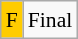<table class="wikitable" style="margin:0.5em auto; font-size:90%; line-height:1.25em; text-align:center;">
<tr>
<td style="background-color:#FFCC00;">F</td>
<td>Final</td>
</tr>
</table>
